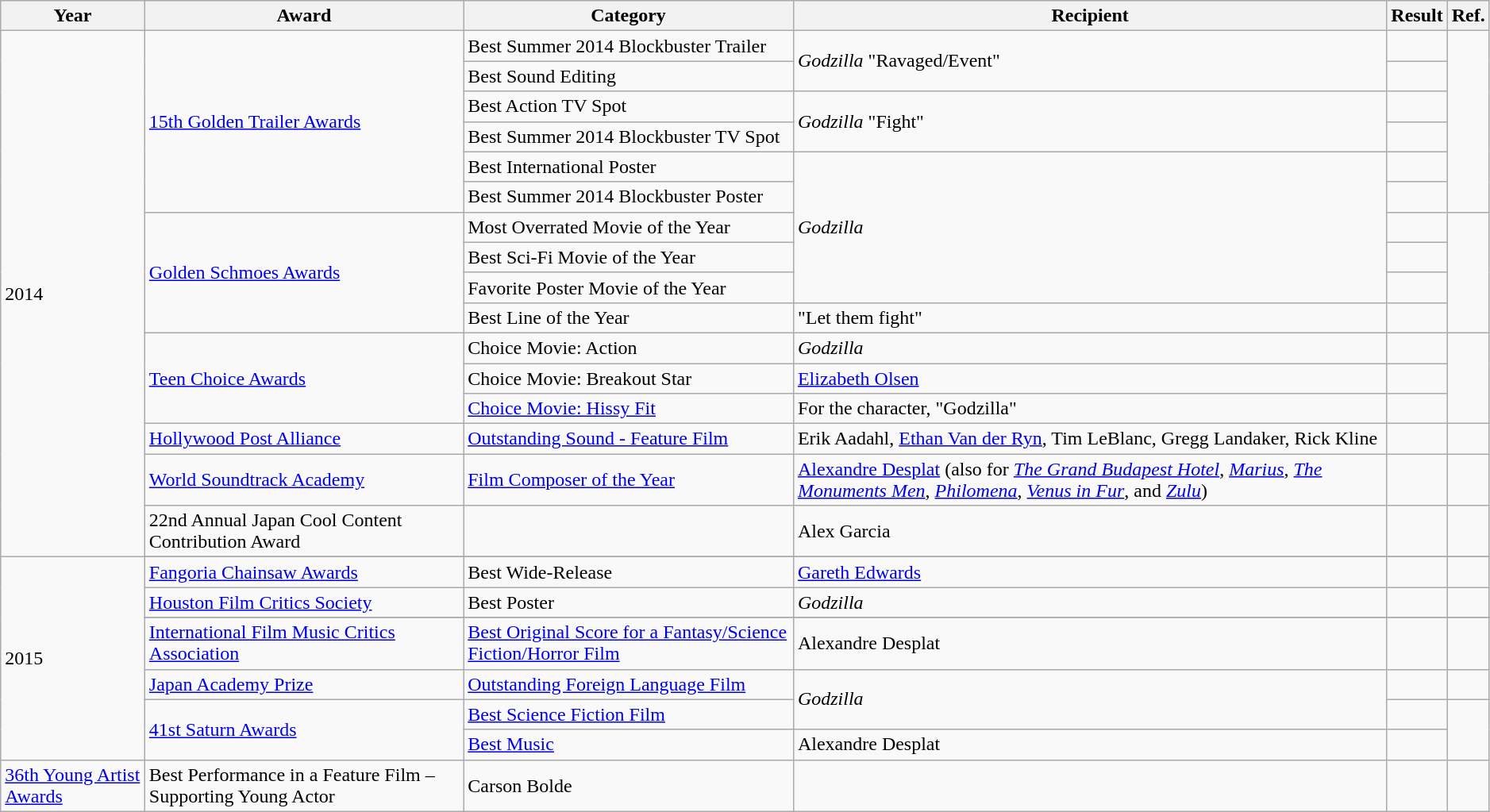<table class="wikitable sortable" style="width: 99%;">
<tr>
<th>Year</th>
<th>Award</th>
<th>Category</th>
<th>Recipient</th>
<th>Result</th>
<th scope="col" class="unsortable">Ref.</th>
</tr>
<tr>
<td rowspan="16">2014</td>
<td rowspan="6"><a href='#'>15th Golden Trailer Awards</a></td>
<td>Best Summer 2014 Blockbuster Trailer</td>
<td rowspan=2><em>Godzilla</em> "Ravaged/Event"</td>
<td></td>
<td rowspan="6;" style="text-align:center;"></td>
</tr>
<tr>
<td>Best Sound Editing</td>
<td></td>
</tr>
<tr>
<td>Best Action TV Spot</td>
<td rowspan=2><em>Godzilla</em> "Fight"</td>
<td></td>
</tr>
<tr>
<td>Best Summer 2014 Blockbuster TV Spot</td>
<td></td>
</tr>
<tr>
<td>Best International Poster</td>
<td rowspan=5><em>Godzilla</em></td>
<td></td>
</tr>
<tr>
<td>Best Summer 2014 Blockbuster Poster</td>
<td></td>
</tr>
<tr>
<td rowspan="4"><a href='#'>Golden Schmoes Awards</a></td>
<td>Most Overrated Movie of the Year</td>
<td></td>
<td rowspan="4" scope="row" style="text-align:center;"></td>
</tr>
<tr>
<td>Best Sci-Fi Movie of the Year</td>
<td></td>
</tr>
<tr>
<td>Favorite Poster Movie of the Year</td>
<td></td>
</tr>
<tr>
<td>Best Line of the Year</td>
<td>"Let them fight"</td>
<td></td>
</tr>
<tr>
<td rowspan="3"><a href='#'>Teen Choice Awards</a></td>
<td>Choice Movie: Action</td>
<td><em>Godzilla</em></td>
<td></td>
<td rowspan="3;" style="text-align:center;"></td>
</tr>
<tr>
<td>Choice Movie: Breakout Star</td>
<td><a href='#'>Elizabeth Olsen</a></td>
<td></td>
</tr>
<tr>
<td><a href='#'>Choice Movie: Hissy Fit</a></td>
<td>For the character, "Godzilla"</td>
<td></td>
</tr>
<tr>
<td><a href='#'>Hollywood Post Alliance</a></td>
<td><a href='#'>Outstanding Sound - Feature Film</a></td>
<td>Erik Aadahl, <a href='#'>Ethan Van der Ryn</a>, Tim LeBlanc, Gregg Landaker, Rick Kline</td>
<td></td>
<td></td>
</tr>
<tr>
<td><a href='#'>World Soundtrack Academy</a></td>
<td><a href='#'>Film Composer of the Year</a></td>
<td><a href='#'>Alexandre Desplat</a> (also for <em><a href='#'>The Grand Budapest Hotel</a></em>, <em><a href='#'>Marius</a></em>, <em><a href='#'>The Monuments Men</a></em>, <em><a href='#'>Philomena</a></em>, <em><a href='#'>Venus in Fur</a></em>, and <em><a href='#'>Zulu</a></em>)</td>
<td></td>
<td></td>
</tr>
<tr>
<td>22nd Annual Japan Cool Content Contribution Award</td>
<td></td>
<td>Alex Garcia</td>
<td></td>
<td></td>
</tr>
<tr>
<td rowspan="8">2015</td>
</tr>
<tr>
<td><a href='#'>Fangoria Chainsaw Awards</a></td>
<td>Best Wide-Release</td>
<td><a href='#'>Gareth Edwards</a></td>
<td></td>
<td></td>
</tr>
<tr>
<td><a href='#'>Houston Film Critics Society</a></td>
<td>Best Poster</td>
<td><em>Godzilla</em></td>
<td></td>
<td></td>
</tr>
<tr>
</tr>
<tr>
<td><a href='#'>International Film Music Critics Association</a></td>
<td><a href='#'>Best Original Score for a Fantasy/Science Fiction/Horror Film</a></td>
<td>Alexandre Desplat</td>
<td></td>
<td></td>
</tr>
<tr>
<td><a href='#'>Japan Academy Prize</a></td>
<td><a href='#'>Outstanding Foreign Language Film</a></td>
<td rowspan=2><em>Godzilla</em></td>
<td></td>
<td></td>
</tr>
<tr>
<td rowspan="2"><a href='#'>41st Saturn Awards</a></td>
<td><a href='#'>Best Science Fiction Film</a></td>
<td></td>
<td rowspan="2;" style="text-align:center;"></td>
</tr>
<tr>
<td><a href='#'>Best Music</a></td>
<td>Alexandre Desplat</td>
<td></td>
</tr>
<tr>
<td><a href='#'>36th Young Artist Awards</a></td>
<td>Best Performance in a Feature Film – Supporting Young Actor</td>
<td>Carson Bolde</td>
<td></td>
<td></td>
</tr>
</table>
